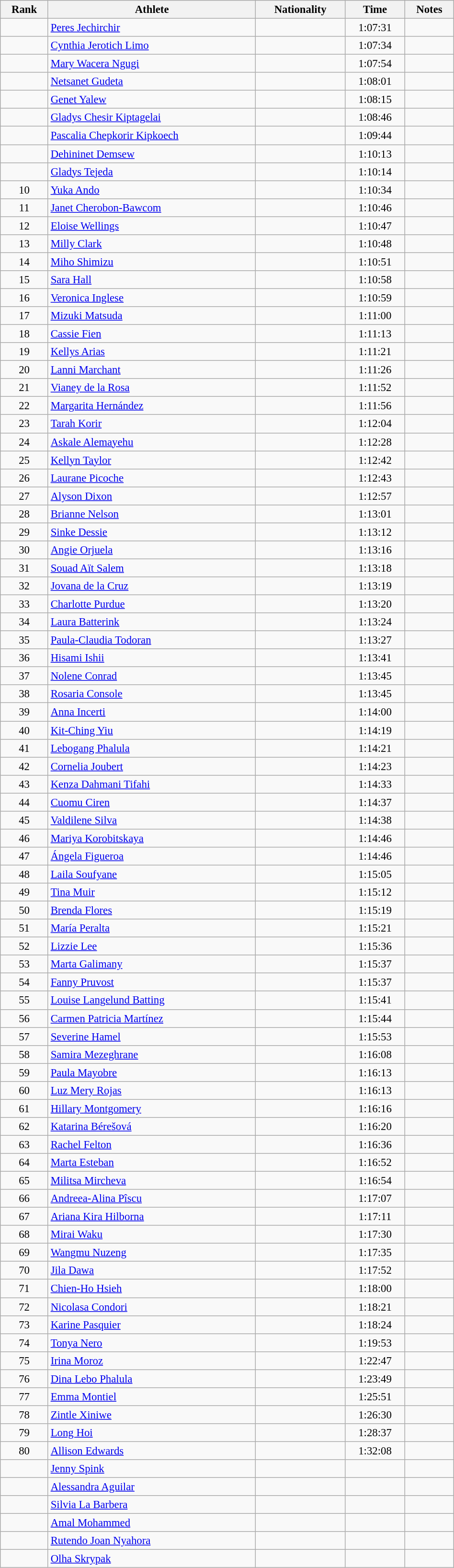<table class="wikitable sortable"  style="text-align:center; font-size:95%; width:50%;">
<tr>
<th>Rank</th>
<th>Athlete</th>
<th>Nationality</th>
<th>Time</th>
<th>Notes</th>
</tr>
<tr>
<td align=center></td>
<td align=left><a href='#'>Peres Jechirchir</a></td>
<td align=left></td>
<td>1:07:31</td>
<td></td>
</tr>
<tr>
<td align=center></td>
<td align=left><a href='#'>Cynthia Jerotich Limo</a></td>
<td align=left></td>
<td>1:07:34</td>
<td></td>
</tr>
<tr>
<td align=center></td>
<td align=left><a href='#'>Mary Wacera Ngugi</a></td>
<td align=left></td>
<td>1:07:54</td>
<td></td>
</tr>
<tr>
<td align=center></td>
<td align=left><a href='#'>Netsanet Gudeta</a></td>
<td align=left></td>
<td>1:08:01</td>
<td></td>
</tr>
<tr>
<td align=center></td>
<td align=left><a href='#'>Genet Yalew</a></td>
<td align=left></td>
<td>1:08:15</td>
<td></td>
</tr>
<tr>
<td align=center></td>
<td align=left><a href='#'>Gladys Chesir Kiptagelai</a></td>
<td align=left></td>
<td>1:08:46</td>
<td></td>
</tr>
<tr>
<td align=center></td>
<td align=left><a href='#'>Pascalia Chepkorir Kipkoech</a></td>
<td align=left></td>
<td>1:09:44</td>
<td></td>
</tr>
<tr>
<td align=center></td>
<td align=left><a href='#'>Dehininet Demsew</a></td>
<td align=left></td>
<td>1:10:13</td>
<td></td>
</tr>
<tr>
<td align=center></td>
<td align=left><a href='#'>Gladys Tejeda</a></td>
<td align=left></td>
<td>1:10:14</td>
<td><strong></strong></td>
</tr>
<tr>
<td align=center>10</td>
<td align=left><a href='#'>Yuka Ando</a></td>
<td align=left></td>
<td>1:10:34</td>
<td></td>
</tr>
<tr>
<td align=center>11</td>
<td align=left><a href='#'>Janet Cherobon-Bawcom</a></td>
<td align=left></td>
<td>1:10:46</td>
<td></td>
</tr>
<tr>
<td align=center>12</td>
<td align=left><a href='#'>Eloise Wellings</a></td>
<td align=left></td>
<td>1:10:47</td>
<td></td>
</tr>
<tr>
<td align=center>13</td>
<td align=left><a href='#'>Milly Clark</a></td>
<td align=left></td>
<td>1:10:48</td>
<td></td>
</tr>
<tr>
<td align=center>14</td>
<td align=left><a href='#'>Miho Shimizu</a></td>
<td align=left></td>
<td>1:10:51</td>
<td></td>
</tr>
<tr>
<td align=center>15</td>
<td align=left><a href='#'>Sara Hall</a></td>
<td align=left></td>
<td>1:10:58</td>
<td></td>
</tr>
<tr>
<td align=center>16</td>
<td align=left><a href='#'>Veronica Inglese</a></td>
<td align=left></td>
<td>1:10:59</td>
<td></td>
</tr>
<tr>
<td align=center>17</td>
<td align=left><a href='#'>Mizuki Matsuda</a></td>
<td align=left></td>
<td>1:11:00</td>
<td></td>
</tr>
<tr>
<td align=center>18</td>
<td align=left><a href='#'>Cassie Fien</a></td>
<td align=left></td>
<td>1:11:13</td>
<td></td>
</tr>
<tr>
<td align=center>19</td>
<td align=left><a href='#'>Kellys Arias</a></td>
<td align=left></td>
<td>1:11:21</td>
<td></td>
</tr>
<tr>
<td align=center>20</td>
<td align=left><a href='#'>Lanni Marchant</a></td>
<td align=left></td>
<td>1:11:26</td>
<td></td>
</tr>
<tr>
<td align=center>21</td>
<td align=left><a href='#'>Vianey de la Rosa</a></td>
<td align=left></td>
<td>1:11:52</td>
<td></td>
</tr>
<tr>
<td align=center>22</td>
<td align=left><a href='#'>Margarita Hernández</a></td>
<td align=left></td>
<td>1:11:56</td>
<td></td>
</tr>
<tr>
<td align=center>23</td>
<td align=left><a href='#'>Tarah Korir</a></td>
<td align=left></td>
<td>1:12:04</td>
<td></td>
</tr>
<tr>
<td align=center>24</td>
<td align=left><a href='#'>Askale Alemayehu</a></td>
<td align=left></td>
<td>1:12:28</td>
<td></td>
</tr>
<tr>
<td align=center>25</td>
<td align=left><a href='#'>Kellyn Taylor</a></td>
<td align=left></td>
<td>1:12:42</td>
<td></td>
</tr>
<tr>
<td align=center>26</td>
<td align=left><a href='#'>Laurane Picoche</a></td>
<td align=left></td>
<td>1:12:43</td>
<td></td>
</tr>
<tr>
<td align=center>27</td>
<td align=left><a href='#'>Alyson Dixon</a></td>
<td align=left></td>
<td>1:12:57</td>
<td></td>
</tr>
<tr>
<td align=center>28</td>
<td align=left><a href='#'>Brianne Nelson</a></td>
<td align=left></td>
<td>1:13:01</td>
<td></td>
</tr>
<tr>
<td align=center>29</td>
<td align=left><a href='#'>Sinke Dessie</a></td>
<td align=left></td>
<td>1:13:12</td>
<td></td>
</tr>
<tr>
<td align=center>30</td>
<td align=left><a href='#'>Angie Orjuela</a></td>
<td align=left></td>
<td>1:13:16</td>
<td></td>
</tr>
<tr>
<td align=center>31</td>
<td align=left><a href='#'>Souad Aït Salem</a></td>
<td align=left></td>
<td>1:13:18</td>
<td></td>
</tr>
<tr>
<td align=center>32</td>
<td align=left><a href='#'>Jovana de la Cruz</a></td>
<td align=left></td>
<td>1:13:19</td>
<td></td>
</tr>
<tr>
<td align=center>33</td>
<td align=left><a href='#'>Charlotte Purdue</a></td>
<td align=left></td>
<td>1:13:20</td>
<td></td>
</tr>
<tr>
<td align=center>34</td>
<td align=left><a href='#'>Laura Batterink</a></td>
<td align=left></td>
<td>1:13:24</td>
<td></td>
</tr>
<tr>
<td align=center>35</td>
<td align=left><a href='#'>Paula-Claudia Todoran</a></td>
<td align=left></td>
<td>1:13:27</td>
<td></td>
</tr>
<tr>
<td align=center>36</td>
<td align=left><a href='#'>Hisami Ishii</a></td>
<td align=left></td>
<td>1:13:41</td>
<td></td>
</tr>
<tr>
<td align=center>37</td>
<td align=left><a href='#'>Nolene Conrad</a></td>
<td align=left></td>
<td>1:13:45</td>
<td></td>
</tr>
<tr>
<td align=center>38</td>
<td align=left><a href='#'>Rosaria Console</a></td>
<td align=left></td>
<td>1:13:45</td>
<td></td>
</tr>
<tr>
<td align=center>39</td>
<td align=left><a href='#'>Anna Incerti</a></td>
<td align=left></td>
<td>1:14:00</td>
<td></td>
</tr>
<tr>
<td align=center>40</td>
<td align=left><a href='#'>Kit-Ching Yiu</a></td>
<td align=left></td>
<td>1:14:19</td>
<td></td>
</tr>
<tr>
<td align=center>41</td>
<td align=left><a href='#'>Lebogang Phalula</a></td>
<td align=left></td>
<td>1:14:21</td>
<td></td>
</tr>
<tr>
<td align=center>42</td>
<td align=left><a href='#'>Cornelia Joubert</a></td>
<td align=left></td>
<td>1:14:23</td>
<td></td>
</tr>
<tr>
<td align=center>43</td>
<td align=left><a href='#'>Kenza Dahmani Tifahi</a></td>
<td align=left></td>
<td>1:14:33</td>
<td></td>
</tr>
<tr>
<td align=center>44</td>
<td align=left><a href='#'>Cuomu Ciren</a></td>
<td align=left></td>
<td>1:14:37</td>
<td></td>
</tr>
<tr>
<td align=center>45</td>
<td align=left><a href='#'>Valdilene Silva</a></td>
<td align=left></td>
<td>1:14:38</td>
<td></td>
</tr>
<tr>
<td align=center>46</td>
<td align=left><a href='#'>Mariya Korobitskaya</a></td>
<td align=left></td>
<td>1:14:46</td>
<td></td>
</tr>
<tr>
<td align=center>47</td>
<td align=left><a href='#'>Ángela Figueroa</a></td>
<td align=left></td>
<td>1:14:46</td>
<td></td>
</tr>
<tr>
<td align=center>48</td>
<td align=left><a href='#'>Laila Soufyane</a></td>
<td align=left></td>
<td>1:15:05</td>
<td></td>
</tr>
<tr>
<td align=center>49</td>
<td align=left><a href='#'>Tina Muir</a></td>
<td align=left></td>
<td>1:15:12</td>
<td></td>
</tr>
<tr>
<td align=center>50</td>
<td align=left><a href='#'>Brenda Flores</a></td>
<td align=left></td>
<td>1:15:19</td>
<td></td>
</tr>
<tr>
<td align=center>51</td>
<td align=left><a href='#'>María Peralta</a></td>
<td align=left></td>
<td>1:15:21</td>
<td></td>
</tr>
<tr>
<td align=center>52</td>
<td align=left><a href='#'>Lizzie Lee</a></td>
<td align=left></td>
<td>1:15:36</td>
<td></td>
</tr>
<tr>
<td align=center>53</td>
<td align=left><a href='#'>Marta Galimany</a></td>
<td align=left></td>
<td>1:15:37</td>
<td></td>
</tr>
<tr>
<td align=center>54</td>
<td align=left><a href='#'>Fanny Pruvost</a></td>
<td align=left></td>
<td>1:15:37</td>
<td></td>
</tr>
<tr>
<td align=center>55</td>
<td align=left><a href='#'>Louise Langelund Batting</a></td>
<td align=left></td>
<td>1:15:41</td>
<td></td>
</tr>
<tr>
<td align=center>56</td>
<td align=left><a href='#'>Carmen Patricia Martínez</a></td>
<td align=left></td>
<td>1:15:44</td>
<td><strong></strong></td>
</tr>
<tr>
<td align=center>57</td>
<td align=left><a href='#'>Severine Hamel</a></td>
<td align=left></td>
<td>1:15:53</td>
<td></td>
</tr>
<tr>
<td align=center>58</td>
<td align=left><a href='#'>Samira Mezeghrane</a></td>
<td align=left></td>
<td>1:16:08</td>
<td></td>
</tr>
<tr>
<td align=center>59</td>
<td align=left><a href='#'>Paula Mayobre</a></td>
<td align=left></td>
<td>1:16:13</td>
<td></td>
</tr>
<tr>
<td align=center>60</td>
<td align=left><a href='#'>Luz Mery Rojas</a></td>
<td align=left></td>
<td>1:16:13</td>
<td></td>
</tr>
<tr>
<td align=center>61</td>
<td align=left><a href='#'>Hillary Montgomery</a></td>
<td align=left></td>
<td>1:16:16</td>
<td></td>
</tr>
<tr>
<td align=center>62</td>
<td align=left><a href='#'>Katarina Bérešová</a></td>
<td align=left></td>
<td>1:16:20</td>
<td></td>
</tr>
<tr>
<td align=center>63</td>
<td align=left><a href='#'>Rachel Felton</a></td>
<td align=left></td>
<td>1:16:36</td>
<td></td>
</tr>
<tr>
<td align=center>64</td>
<td align=left><a href='#'>Marta Esteban</a></td>
<td align=left></td>
<td>1:16:52</td>
<td></td>
</tr>
<tr>
<td align=center>65</td>
<td align=left><a href='#'>Militsa Mircheva</a></td>
<td align=left></td>
<td>1:16:54</td>
<td></td>
</tr>
<tr>
<td align=center>66</td>
<td align=left><a href='#'>Andreea-Alina Pîscu</a></td>
<td align=left></td>
<td>1:17:07</td>
<td></td>
</tr>
<tr>
<td align=center>67</td>
<td align=left><a href='#'>Ariana Kira Hilborna</a></td>
<td align=left></td>
<td>1:17:11</td>
<td></td>
</tr>
<tr>
<td align=center>68</td>
<td align=left><a href='#'>Mirai Waku</a></td>
<td align=left></td>
<td>1:17:30</td>
<td></td>
</tr>
<tr>
<td align=center>69</td>
<td align=left><a href='#'>Wangmu Nuzeng</a></td>
<td align=left></td>
<td>1:17:35</td>
<td></td>
</tr>
<tr>
<td align=center>70</td>
<td align=left><a href='#'>Jila Dawa</a></td>
<td align=left></td>
<td>1:17:52</td>
<td></td>
</tr>
<tr>
<td align=center>71</td>
<td align=left><a href='#'>Chien-Ho Hsieh</a></td>
<td align=left></td>
<td>1:18:00</td>
<td></td>
</tr>
<tr>
<td align=center>72</td>
<td align=left><a href='#'>Nicolasa Condori</a></td>
<td align=left></td>
<td>1:18:21</td>
<td></td>
</tr>
<tr>
<td align=center>73</td>
<td align=left><a href='#'>Karine Pasquier</a></td>
<td align=left></td>
<td>1:18:24</td>
<td></td>
</tr>
<tr>
<td align=center>74</td>
<td align=left><a href='#'>Tonya Nero</a></td>
<td align=left></td>
<td>1:19:53</td>
<td></td>
</tr>
<tr>
<td align=center>75</td>
<td align=left><a href='#'>Irina Moroz</a></td>
<td align=left></td>
<td>1:22:47</td>
<td></td>
</tr>
<tr>
<td align=center>76</td>
<td align=left><a href='#'>Dina Lebo Phalula</a></td>
<td align=left></td>
<td>1:23:49</td>
<td></td>
</tr>
<tr>
<td align=center>77</td>
<td align=left><a href='#'>Emma Montiel</a></td>
<td align=left></td>
<td>1:25:51</td>
<td></td>
</tr>
<tr>
<td align=center>78</td>
<td align=left><a href='#'>Zintle Xiniwe</a></td>
<td align=left></td>
<td>1:26:30</td>
<td></td>
</tr>
<tr>
<td align=center>79</td>
<td align=left><a href='#'>Long Hoi</a></td>
<td align=left></td>
<td>1:28:37</td>
<td></td>
</tr>
<tr>
<td align=center>80</td>
<td align=left><a href='#'>Allison Edwards</a></td>
<td align=left></td>
<td>1:32:08</td>
<td></td>
</tr>
<tr>
<td align=center></td>
<td align=left><a href='#'>Jenny Spink</a></td>
<td align=left></td>
<td></td>
<td></td>
</tr>
<tr>
<td align=center></td>
<td align=left><a href='#'>Alessandra Aguilar</a></td>
<td align=left></td>
<td></td>
<td></td>
</tr>
<tr>
<td align=center></td>
<td align=left><a href='#'>Silvia La Barbera</a></td>
<td align=left></td>
<td></td>
<td></td>
</tr>
<tr>
<td align=center></td>
<td align=left><a href='#'>Amal Mohammed</a></td>
<td align=left></td>
<td></td>
<td></td>
</tr>
<tr>
<td align=center></td>
<td align=left><a href='#'>Rutendo Joan Nyahora</a></td>
<td align=left></td>
<td></td>
<td></td>
</tr>
<tr>
<td align=center></td>
<td align=left><a href='#'>Olha Skrypak</a></td>
<td align=left></td>
<td></td>
<td></td>
</tr>
</table>
